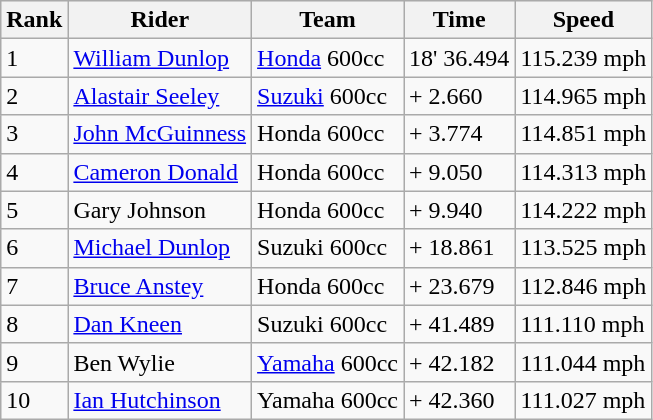<table class="wikitable">
<tr style="background:#efefef;">
<th>Rank</th>
<th>Rider</th>
<th>Team</th>
<th>Time</th>
<th>Speed</th>
</tr>
<tr>
<td>1</td>
<td> <a href='#'>William Dunlop</a></td>
<td><a href='#'>Honda</a> 600cc</td>
<td>18' 36.494</td>
<td>115.239 mph</td>
</tr>
<tr>
<td>2</td>
<td> <a href='#'>Alastair Seeley</a></td>
<td><a href='#'>Suzuki</a> 600cc</td>
<td>+ 2.660</td>
<td>114.965 mph</td>
</tr>
<tr>
<td>3</td>
<td> <a href='#'>John McGuinness</a></td>
<td>Honda 600cc</td>
<td>+ 3.774</td>
<td>114.851 mph</td>
</tr>
<tr>
<td>4</td>
<td> <a href='#'>Cameron Donald</a></td>
<td>Honda 600cc</td>
<td>+ 9.050</td>
<td>114.313 mph</td>
</tr>
<tr>
<td>5</td>
<td> Gary Johnson</td>
<td>Honda 600cc</td>
<td>+ 9.940</td>
<td>114.222 mph</td>
</tr>
<tr>
<td>6</td>
<td> <a href='#'>Michael Dunlop</a></td>
<td>Suzuki 600cc</td>
<td>+ 18.861</td>
<td>113.525 mph</td>
</tr>
<tr>
<td>7</td>
<td> <a href='#'>Bruce Anstey</a></td>
<td>Honda 600cc</td>
<td>+ 23.679</td>
<td>112.846 mph</td>
</tr>
<tr>
<td>8</td>
<td> <a href='#'>Dan Kneen</a></td>
<td>Suzuki 600cc</td>
<td>+ 41.489</td>
<td>111.110 mph</td>
</tr>
<tr>
<td>9</td>
<td> Ben Wylie</td>
<td><a href='#'>Yamaha</a> 600cc</td>
<td>+ 42.182</td>
<td>111.044 mph</td>
</tr>
<tr>
<td>10</td>
<td> <a href='#'>Ian Hutchinson</a></td>
<td>Yamaha 600cc</td>
<td>+ 42.360</td>
<td>111.027 mph</td>
</tr>
</table>
